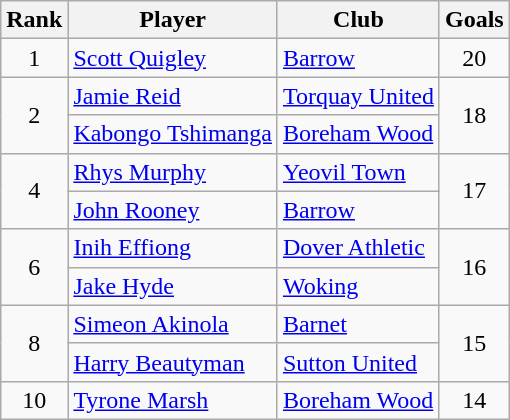<table class=wikitable style="text-align:center">
<tr>
<th>Rank</th>
<th>Player</th>
<th>Club</th>
<th>Goals</th>
</tr>
<tr>
<td rowspan=1>1</td>
<td align=left><a href='#'>Scott Quigley</a></td>
<td align=left><a href='#'>Barrow</a></td>
<td rowspan=1>20</td>
</tr>
<tr>
<td rowspan=2>2</td>
<td align=left><a href='#'>Jamie Reid</a></td>
<td align=left><a href='#'>Torquay United</a></td>
<td rowspan=2>18</td>
</tr>
<tr>
<td align=left><a href='#'>Kabongo Tshimanga</a></td>
<td align=left><a href='#'>Boreham Wood</a></td>
</tr>
<tr>
<td rowspan=2>4</td>
<td align=left><a href='#'>Rhys Murphy</a></td>
<td align=left><a href='#'>Yeovil Town</a></td>
<td rowspan=2>17</td>
</tr>
<tr>
<td align=left><a href='#'>John Rooney</a></td>
<td align=left><a href='#'>Barrow</a></td>
</tr>
<tr>
<td rowspan=2>6</td>
<td align=left><a href='#'>Inih Effiong</a></td>
<td align=left><a href='#'>Dover Athletic</a></td>
<td rowspan=2>16</td>
</tr>
<tr>
<td align=left><a href='#'>Jake Hyde</a></td>
<td align=left><a href='#'>Woking</a></td>
</tr>
<tr>
<td rowspan=2>8</td>
<td align=left><a href='#'>Simeon Akinola</a></td>
<td align=left><a href='#'>Barnet</a></td>
<td rowspan=2>15</td>
</tr>
<tr>
<td align=left><a href='#'>Harry Beautyman</a></td>
<td align=left><a href='#'>Sutton United</a></td>
</tr>
<tr>
<td rowspan=1>10</td>
<td align=left><a href='#'>Tyrone Marsh</a></td>
<td align=left><a href='#'>Boreham Wood</a></td>
<td rowspan=1>14</td>
</tr>
</table>
